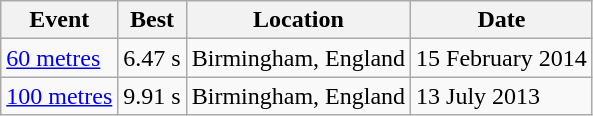<table class="wikitable">
<tr>
<th>Event</th>
<th>Best</th>
<th>Location</th>
<th>Date</th>
</tr>
<tr>
<td><a href='#'>60 metres</a></td>
<td>6.47 s</td>
<td>Birmingham, England</td>
<td>15 February 2014</td>
</tr>
<tr>
<td><a href='#'>100 metres</a></td>
<td>9.91 s</td>
<td>Birmingham, England</td>
<td>13 July 2013</td>
</tr>
</table>
